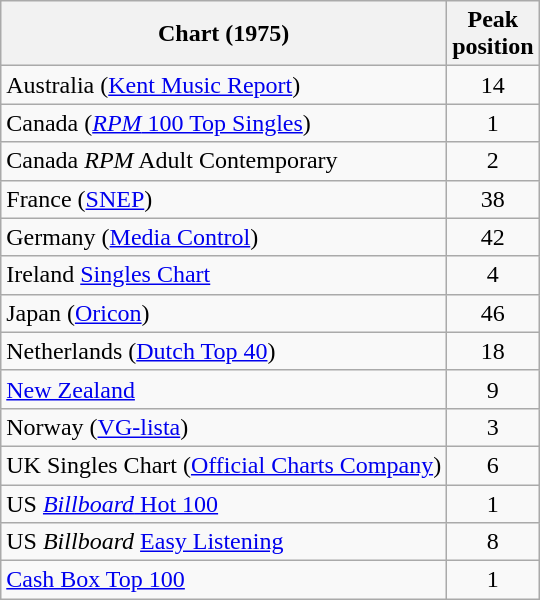<table class="wikitable sortable">
<tr>
<th>Chart (1975)</th>
<th>Peak<br>position</th>
</tr>
<tr>
<td>Australia (<a href='#'>Kent Music Report</a>)</td>
<td style="text-align:center;">14</td>
</tr>
<tr>
<td>Canada (<a href='#'><em>RPM</em> 100 Top Singles</a>)</td>
<td style="text-align:center;">1</td>
</tr>
<tr>
<td>Canada <em>RPM</em> Adult Contemporary</td>
<td style="text-align:center;">2</td>
</tr>
<tr>
<td>France (<a href='#'>SNEP</a>)</td>
<td style="text-align:center;">38</td>
</tr>
<tr>
<td>Germany (<a href='#'>Media Control</a>)</td>
<td style="text-align:center;">42</td>
</tr>
<tr>
<td>Ireland <a href='#'>Singles Chart</a></td>
<td style="text-align:center;">4</td>
</tr>
<tr>
<td>Japan (<a href='#'>Oricon</a>)</td>
<td style="text-align:center;">46</td>
</tr>
<tr>
<td>Netherlands (<a href='#'>Dutch Top 40</a>)</td>
<td style="text-align:center;">18</td>
</tr>
<tr>
<td><a href='#'>New Zealand</a></td>
<td style="text-align:center;">9</td>
</tr>
<tr>
<td>Norway (<a href='#'>VG-lista</a>)</td>
<td style="text-align:center;">3</td>
</tr>
<tr>
<td>UK Singles Chart (<a href='#'>Official Charts Company</a>)</td>
<td style="text-align:center;">6</td>
</tr>
<tr>
<td>US <a href='#'><em>Billboard</em> Hot 100</a></td>
<td style="text-align:center;">1</td>
</tr>
<tr>
<td>US <em>Billboard</em> <a href='#'>Easy Listening</a></td>
<td align="center">8</td>
</tr>
<tr>
<td US ><a href='#'>Cash Box Top 100</a></td>
<td style="text-align:center;">1</td>
</tr>
</table>
